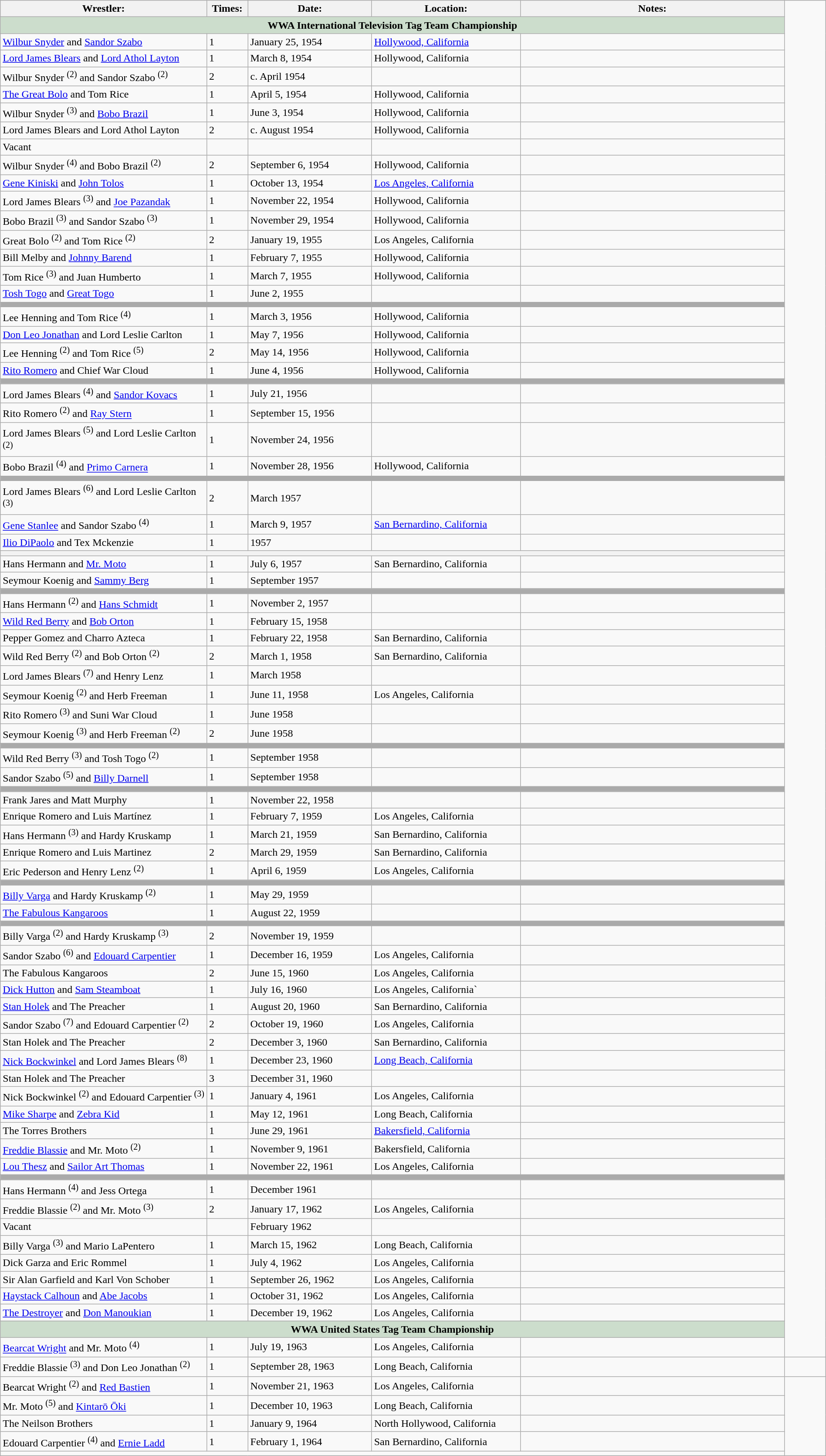<table class="wikitable" style="width:100%;">
<tr>
<th style="width:25%;">Wrestler:</th>
<th style="width:5%;">Times:</th>
<th style="width:15%;">Date:</th>
<th style="width:18%;">Location:</th>
<th style="width:32%;">Notes:</th>
</tr>
<tr style="background:#cdc;">
<td colspan="5" style="text-align:center;"><strong>WWA International Television Tag Team Championship</strong></td>
</tr>
<tr>
<td><a href='#'>Wilbur Snyder</a> and <a href='#'>Sandor Szabo</a></td>
<td>1</td>
<td>January 25, 1954</td>
<td><a href='#'>Hollywood, California</a></td>
<td></td>
</tr>
<tr>
<td><a href='#'>Lord James Blears</a> and <a href='#'>Lord Athol Layton</a></td>
<td>1</td>
<td>March 8, 1954</td>
<td>Hollywood, California</td>
<td></td>
</tr>
<tr>
<td>Wilbur Snyder <sup>(2)</sup> and Sandor Szabo <sup>(2)</sup></td>
<td>2</td>
<td>c. April 1954 </td>
<td></td>
<td></td>
</tr>
<tr>
<td><a href='#'>The Great Bolo</a> and Tom Rice</td>
<td>1</td>
<td>April 5, 1954</td>
<td>Hollywood, California</td>
<td></td>
</tr>
<tr>
<td>Wilbur Snyder <sup>(3)</sup> and <a href='#'>Bobo Brazil</a></td>
<td>1</td>
<td>June 3, 1954 </td>
<td>Hollywood, California</td>
<td></td>
</tr>
<tr>
<td>Lord James Blears and Lord Athol Layton</td>
<td>2</td>
<td>c. August 1954</td>
<td>Hollywood, California</td>
<td></td>
</tr>
<tr>
<td>Vacant</td>
<td></td>
<td></td>
<td></td>
<td></td>
</tr>
<tr>
<td>Wilbur Snyder <sup>(4)</sup> and Bobo Brazil <sup>(2)</sup></td>
<td>2</td>
<td>September 6, 1954</td>
<td>Hollywood, California</td>
<td></td>
</tr>
<tr>
<td><a href='#'>Gene Kiniski</a> and <a href='#'>John Tolos</a></td>
<td>1</td>
<td>October 13, 1954</td>
<td><a href='#'>Los Angeles, California</a></td>
<td></td>
</tr>
<tr>
<td>Lord James Blears <sup>(3)</sup> and <a href='#'>Joe Pazandak</a></td>
<td>1</td>
<td>November 22, 1954</td>
<td>Hollywood, California</td>
<td></td>
</tr>
<tr>
<td>Bobo Brazil <sup>(3)</sup> and Sandor Szabo <sup>(3)</sup></td>
<td>1</td>
<td>November 29, 1954</td>
<td>Hollywood, California</td>
<td></td>
</tr>
<tr>
<td>Great Bolo <sup>(2)</sup> and Tom Rice <sup>(2)</sup></td>
<td>2</td>
<td>January 19, 1955</td>
<td>Los Angeles, California</td>
<td></td>
</tr>
<tr>
<td>Bill Melby and <a href='#'>Johnny Barend</a></td>
<td>1</td>
<td>February 7, 1955</td>
<td>Hollywood, California</td>
<td></td>
</tr>
<tr>
<td>Tom Rice <sup>(3)</sup> and Juan Humberto</td>
<td>1</td>
<td>March 7, 1955</td>
<td>Hollywood, California</td>
<td></td>
</tr>
<tr>
<td><a href='#'>Tosh Togo</a> and <a href='#'>Great Togo</a></td>
<td>1</td>
<td>June 2, 1955</td>
<td></td>
<td></td>
</tr>
<tr style="background:#aaa;">
<td colspan=5></td>
</tr>
<tr>
<td>Lee Henning and Tom Rice <sup>(4)</sup></td>
<td>1</td>
<td>March 3, 1956</td>
<td>Hollywood, California</td>
<td></td>
</tr>
<tr>
<td><a href='#'>Don Leo Jonathan</a> and Lord Leslie Carlton</td>
<td>1</td>
<td>May 7, 1956</td>
<td>Hollywood, California</td>
<td></td>
</tr>
<tr>
<td>Lee Henning <sup>(2)</sup> and Tom Rice <sup>(5)</sup></td>
<td>2</td>
<td>May 14, 1956</td>
<td>Hollywood, California</td>
<td></td>
</tr>
<tr>
<td><a href='#'>Rito Romero</a> and Chief War Cloud</td>
<td>1</td>
<td>June 4, 1956</td>
<td>Hollywood, California</td>
<td></td>
</tr>
<tr style="background:#aaa;">
<td colspan=5></td>
</tr>
<tr>
<td>Lord James Blears <sup>(4)</sup> and <a href='#'>Sandor Kovacs</a></td>
<td>1</td>
<td>July 21, 1956</td>
<td></td>
<td></td>
</tr>
<tr>
<td>Rito Romero <sup>(2)</sup> and <a href='#'>Ray Stern</a></td>
<td>1</td>
<td>September 15, 1956</td>
<td></td>
<td></td>
</tr>
<tr>
<td>Lord James Blears <sup>(5)</sup> and Lord Leslie Carlton <sup>(2)</sup></td>
<td>1</td>
<td>November 24, 1956</td>
<td></td>
<td></td>
</tr>
<tr>
<td>Bobo Brazil <sup>(4)</sup> and <a href='#'>Primo Carnera</a></td>
<td>1</td>
<td>November 28, 1956</td>
<td>Hollywood, California</td>
<td></td>
</tr>
<tr style="background:#aaa;">
<td colspan=5></td>
</tr>
<tr>
<td>Lord James Blears <sup>(6)</sup> and Lord Leslie Carlton <sup>(3)</sup></td>
<td>2</td>
<td>March 1957</td>
<td></td>
<td></td>
</tr>
<tr>
<td><a href='#'>Gene Stanlee</a> and Sandor Szabo <sup>(4)</sup></td>
<td>1</td>
<td>March 9, 1957</td>
<td><a href='#'>San Bernardino, California</a></td>
<td></td>
</tr>
<tr>
<td><a href='#'>Ilio DiPaolo</a> and Tex Mckenzie</td>
<td>1</td>
<td>1957</td>
<td></td>
<td></td>
</tr>
<tr style="background: #f2f2f2;">
<td colspan="5" style="text-align:center;"></td>
</tr>
<tr>
<td>Hans Hermann and <a href='#'>Mr. Moto</a></td>
<td>1</td>
<td>July 6, 1957</td>
<td>San Bernardino, California</td>
<td></td>
</tr>
<tr>
<td>Seymour Koenig and <a href='#'>Sammy Berg</a></td>
<td>1</td>
<td>September 1957</td>
<td></td>
<td></td>
</tr>
<tr style="background:#aaa;">
<td colspan=5></td>
</tr>
<tr>
<td>Hans Hermann <sup>(2)</sup> and <a href='#'>Hans Schmidt</a></td>
<td>1</td>
<td>November 2, 1957</td>
<td></td>
<td></td>
</tr>
<tr>
<td><a href='#'>Wild Red Berry</a> and <a href='#'>Bob Orton</a></td>
<td>1</td>
<td>February 15, 1958</td>
<td></td>
<td></td>
</tr>
<tr>
<td>Pepper Gomez and Charro Azteca</td>
<td>1</td>
<td>February 22, 1958</td>
<td>San Bernardino, California</td>
<td></td>
</tr>
<tr>
<td>Wild Red Berry <sup>(2)</sup> and Bob Orton <sup>(2)</sup></td>
<td>2</td>
<td>March 1, 1958</td>
<td>San Bernardino, California</td>
<td></td>
</tr>
<tr>
<td>Lord James Blears <sup>(7)</sup> and Henry Lenz</td>
<td>1</td>
<td>March 1958</td>
<td></td>
<td></td>
</tr>
<tr>
<td>Seymour Koenig <sup>(2)</sup> and Herb Freeman</td>
<td>1</td>
<td>June 11, 1958</td>
<td>Los Angeles, California</td>
<td></td>
</tr>
<tr>
<td>Rito Romero <sup>(3)</sup> and Suni War Cloud</td>
<td>1</td>
<td>June 1958</td>
<td></td>
<td></td>
</tr>
<tr>
<td>Seymour Koenig <sup>(3)</sup> and Herb Freeman <sup>(2)</sup></td>
<td>2</td>
<td>June 1958</td>
<td></td>
<td></td>
</tr>
<tr style="background:#aaa;">
<td colspan=5></td>
</tr>
<tr>
<td>Wild Red Berry <sup>(3)</sup> and Tosh Togo <sup>(2)</sup></td>
<td>1</td>
<td>September 1958</td>
<td></td>
<td></td>
</tr>
<tr>
<td>Sandor Szabo <sup>(5)</sup> and <a href='#'>Billy Darnell</a></td>
<td>1</td>
<td>September 1958</td>
<td></td>
<td></td>
</tr>
<tr style="background:#aaa;">
<td colspan=5></td>
</tr>
<tr>
<td>Frank Jares and Matt Murphy</td>
<td>1</td>
<td>November 22, 1958</td>
<td></td>
<td></td>
</tr>
<tr>
<td>Enrique Romero and Luis Martínez</td>
<td>1</td>
<td>February 7, 1959</td>
<td>Los Angeles, California</td>
<td></td>
</tr>
<tr>
<td>Hans Hermann <sup>(3)</sup> and Hardy Kruskamp</td>
<td>1</td>
<td>March 21, 1959</td>
<td>San Bernardino, California</td>
<td></td>
</tr>
<tr>
<td>Enrique Romero and Luis Martinez</td>
<td>2</td>
<td>March 29, 1959</td>
<td>San Bernardino, California</td>
<td></td>
</tr>
<tr>
<td>Eric Pederson and Henry Lenz <sup>(2)</sup></td>
<td>1</td>
<td>April 6, 1959</td>
<td>Los Angeles, California</td>
<td></td>
</tr>
<tr style="background:#aaa;">
<td colspan=5></td>
</tr>
<tr>
<td><a href='#'>Billy Varga</a> and Hardy Kruskamp <sup>(2)</sup></td>
<td>1</td>
<td>May 29, 1959</td>
<td></td>
<td></td>
</tr>
<tr>
<td><a href='#'>The Fabulous Kangaroos</a><br></td>
<td>1</td>
<td>August 22, 1959</td>
<td></td>
<td></td>
</tr>
<tr style="background:#aaa;">
<td colspan=5></td>
</tr>
<tr>
<td>Billy Varga <sup>(2)</sup> and Hardy Kruskamp <sup>(3)</sup></td>
<td>2</td>
<td>November 19, 1959</td>
<td></td>
<td></td>
</tr>
<tr>
<td>Sandor Szabo <sup>(6)</sup> and <a href='#'>Edouard Carpentier</a></td>
<td>1</td>
<td>December 16, 1959</td>
<td>Los Angeles, California</td>
<td></td>
</tr>
<tr>
<td>The Fabulous Kangaroos<br></td>
<td>2</td>
<td>June 15, 1960</td>
<td>Los Angeles, California</td>
<td></td>
</tr>
<tr>
<td><a href='#'>Dick Hutton</a> and <a href='#'>Sam Steamboat</a></td>
<td>1</td>
<td>July 16, 1960</td>
<td>Los Angeles, California`</td>
<td></td>
</tr>
<tr>
<td><a href='#'>Stan Holek</a> and The Preacher</td>
<td>1</td>
<td>August 20, 1960</td>
<td>San Bernardino, California</td>
<td></td>
</tr>
<tr>
<td>Sandor Szabo <sup>(7)</sup> and Edouard Carpentier <sup>(2)</sup></td>
<td>2</td>
<td>October 19, 1960</td>
<td>Los Angeles, California</td>
<td></td>
</tr>
<tr>
<td>Stan Holek and The Preacher</td>
<td>2</td>
<td>December 3, 1960</td>
<td>San Bernardino, California</td>
<td></td>
</tr>
<tr>
<td><a href='#'>Nick Bockwinkel</a> and Lord James Blears <sup>(8)</sup></td>
<td>1</td>
<td>December 23, 1960</td>
<td><a href='#'>Long Beach, California</a></td>
<td></td>
</tr>
<tr>
<td>Stan Holek and The Preacher</td>
<td>3</td>
<td>December 31, 1960</td>
<td></td>
<td></td>
</tr>
<tr>
<td>Nick Bockwinkel <sup>(2)</sup> and Edouard Carpentier <sup>(3)</sup></td>
<td>1</td>
<td>January 4, 1961</td>
<td>Los Angeles, California</td>
<td></td>
</tr>
<tr>
<td><a href='#'>Mike Sharpe</a> and <a href='#'>Zebra Kid</a></td>
<td>1</td>
<td>May 12, 1961</td>
<td>Long Beach, California</td>
<td></td>
</tr>
<tr>
<td>The Torres Brothers<br></td>
<td>1</td>
<td>June 29, 1961</td>
<td><a href='#'>Bakersfield, California</a></td>
<td></td>
</tr>
<tr>
<td><a href='#'>Freddie Blassie</a> and Mr. Moto <sup>(2)</sup></td>
<td>1</td>
<td>November 9, 1961</td>
<td>Bakersfield, California</td>
<td></td>
</tr>
<tr>
<td><a href='#'>Lou Thesz</a> and <a href='#'>Sailor Art Thomas</a></td>
<td>1</td>
<td>November 22, 1961</td>
<td>Los Angeles, California</td>
<td></td>
</tr>
<tr style="background:#aaa;">
<td colspan=5></td>
</tr>
<tr>
<td>Hans Hermann <sup>(4)</sup> and Jess Ortega</td>
<td>1</td>
<td>December 1961</td>
<td></td>
<td></td>
</tr>
<tr>
<td>Freddie Blassie <sup>(2)</sup> and Mr. Moto <sup>(3)</sup></td>
<td>2</td>
<td>January 17, 1962</td>
<td>Los Angeles, California</td>
<td></td>
</tr>
<tr>
<td>Vacant</td>
<td></td>
<td>February 1962</td>
<td></td>
<td></td>
</tr>
<tr>
<td>Billy Varga <sup>(3)</sup> and Mario LaPentero</td>
<td>1</td>
<td>March 15, 1962</td>
<td>Long Beach, California</td>
<td></td>
</tr>
<tr>
<td>Dick Garza and Eric Rommel</td>
<td>1</td>
<td>July 4, 1962</td>
<td>Los Angeles, California</td>
<td></td>
</tr>
<tr>
<td>Sir Alan Garfield and Karl Von Schober</td>
<td>1</td>
<td>September 26, 1962</td>
<td>Los Angeles, California</td>
<td></td>
</tr>
<tr>
<td><a href='#'>Haystack Calhoun</a> and <a href='#'>Abe Jacobs</a></td>
<td>1</td>
<td>October 31, 1962</td>
<td>Los Angeles, California</td>
<td></td>
</tr>
<tr>
<td><a href='#'>The Destroyer</a> and <a href='#'>Don Manoukian</a></td>
<td>1</td>
<td>December 19, 1962</td>
<td>Los Angeles, California</td>
<td></td>
</tr>
<tr style="background:#cdc;">
<td colspan="5" style="text-align:center;"><strong>WWA United States Tag Team Championship</strong></td>
</tr>
<tr>
<td><a href='#'>Bearcat Wright</a> and Mr. Moto <sup>(4)</sup></td>
<td>1</td>
<td>July 19, 1963</td>
<td>Los Angeles, California</td>
<td></td>
</tr>
<tr>
<td>Freddie Blassie <sup>(3)</sup> and Don Leo Jonathan <sup>(2)</sup></td>
<td>1</td>
<td>September 28, 1963</td>
<td>Long Beach, California</td>
<td {{small></td>
<td colspan=5></td>
</tr>
<tr>
<td>Bearcat Wright <sup>(2)</sup> and <a href='#'>Red Bastien</a></td>
<td>1</td>
<td>November 21, 1963</td>
<td>Los Angeles, California</td>
<td></td>
</tr>
<tr>
<td>Mr. Moto <sup>(5)</sup> and <a href='#'>Kintarō Ōki</a></td>
<td>1</td>
<td>December 10, 1963</td>
<td>Long Beach, California</td>
<td></td>
</tr>
<tr>
<td>The Neilson Brothers<br></td>
<td>1</td>
<td>January 9, 1964</td>
<td>North Hollywood, California</td>
<td></td>
</tr>
<tr>
<td>Edouard Carpentier <sup>(4)</sup> and <a href='#'>Ernie Ladd</a></td>
<td>1</td>
<td>February 1, 1964</td>
<td>San Bernardino, California</td>
<td></td>
</tr>
<tr>
<td colspan=5></td>
</tr>
</table>
